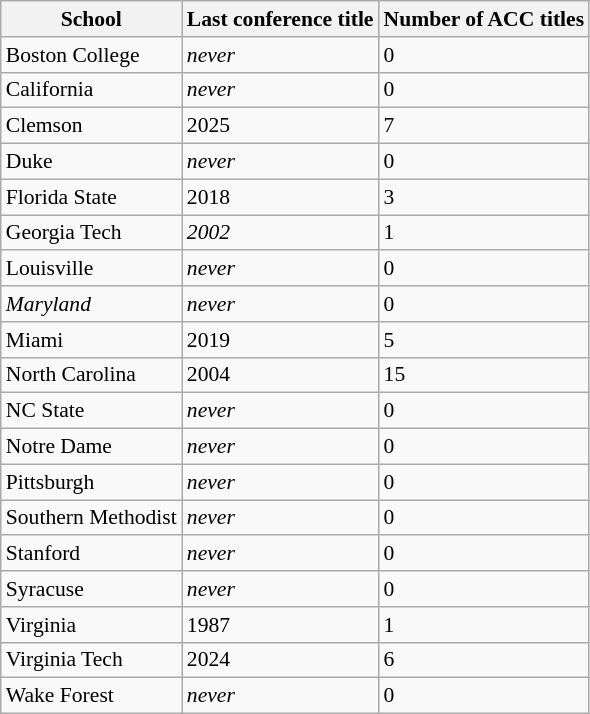<table class="wikitable sortable" style="font-size:90%" align="center">
<tr>
<th>School</th>
<th>Last conference title</th>
<th>Number of ACC titles</th>
</tr>
<tr>
<td>Boston College</td>
<td><em>never</em></td>
<td>0</td>
</tr>
<tr>
<td>California</td>
<td><em>never</em></td>
<td>0</td>
</tr>
<tr>
<td>Clemson</td>
<td>2025</td>
<td>7</td>
</tr>
<tr>
<td>Duke</td>
<td><em>never</em></td>
<td>0</td>
</tr>
<tr>
<td>Florida State</td>
<td>2018</td>
<td>3</td>
</tr>
<tr>
<td>Georgia Tech</td>
<td><em>2002</em></td>
<td>1</td>
</tr>
<tr>
<td>Louisville</td>
<td><em>never</em></td>
<td>0</td>
</tr>
<tr>
<td><em>Maryland</em></td>
<td><em>never</em></td>
<td>0</td>
</tr>
<tr>
<td>Miami</td>
<td>2019</td>
<td>5</td>
</tr>
<tr>
<td>North Carolina</td>
<td>2004</td>
<td>15</td>
</tr>
<tr>
<td>NC State</td>
<td><em>never</em></td>
<td>0</td>
</tr>
<tr>
<td>Notre Dame</td>
<td><em>never</em></td>
<td>0</td>
</tr>
<tr>
<td>Pittsburgh</td>
<td><em>never</em></td>
<td>0</td>
</tr>
<tr>
<td>Southern Methodist</td>
<td><em>never</em></td>
<td>0</td>
</tr>
<tr>
<td>Stanford</td>
<td><em>never</em></td>
<td>0</td>
</tr>
<tr>
<td>Syracuse</td>
<td><em>never</em></td>
<td>0</td>
</tr>
<tr>
<td>Virginia</td>
<td>1987</td>
<td>1</td>
</tr>
<tr>
<td>Virginia Tech</td>
<td>2024</td>
<td>6</td>
</tr>
<tr>
<td>Wake Forest</td>
<td><em>never</em></td>
<td>0</td>
</tr>
</table>
